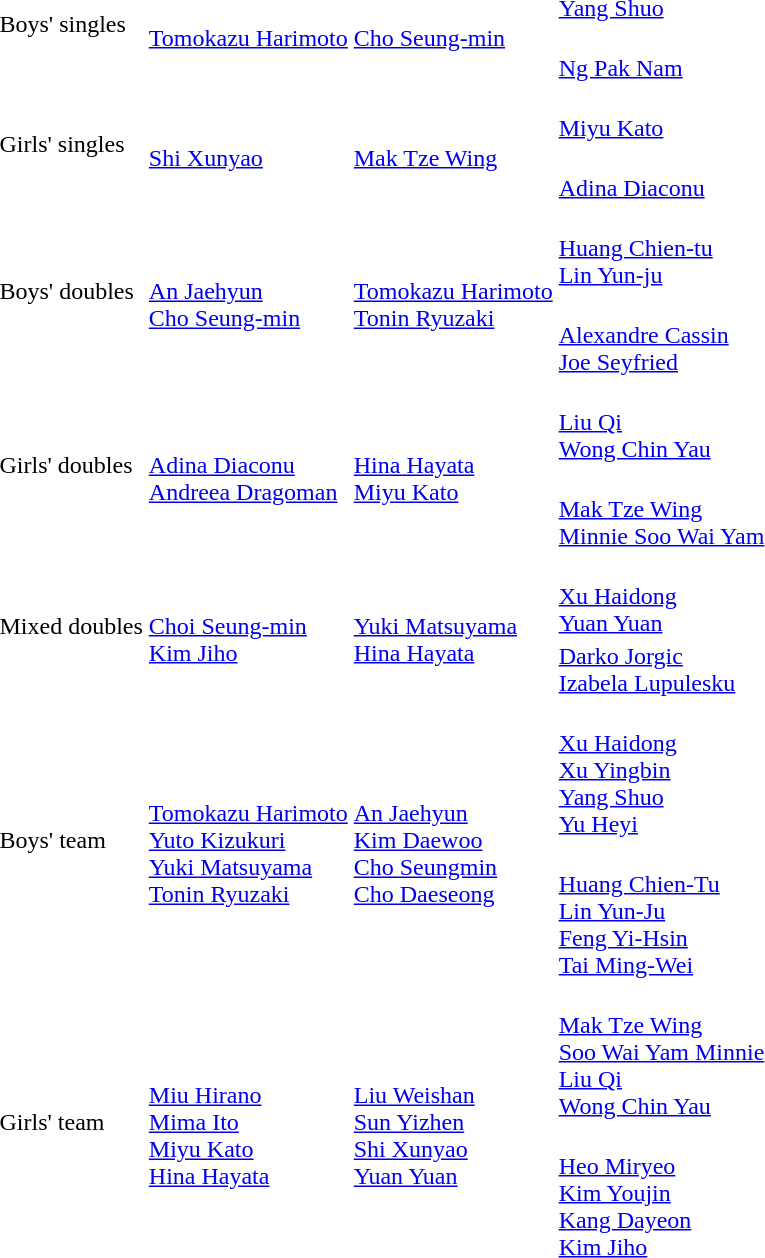<table>
<tr>
<td rowspan=2>Boys' singles</td>
<td rowspan=2><br><a href='#'>Tomokazu Harimoto</a></td>
<td rowspan=2><br><a href='#'>Cho Seung-min</a></td>
<td><br><a href='#'>Yang Shuo</a></td>
</tr>
<tr>
<td><br><a href='#'>Ng Pak Nam</a></td>
</tr>
<tr>
<td rowspan=2>Girls' singles</td>
<td rowspan=2><br><a href='#'>Shi Xunyao</a></td>
<td rowspan=2><br><a href='#'>Mak Tze Wing</a></td>
<td><br><a href='#'>Miyu Kato</a></td>
</tr>
<tr>
<td><br><a href='#'>Adina Diaconu</a></td>
</tr>
<tr>
<td rowspan=2>Boys' doubles</td>
<td rowspan=2><br><a href='#'>An Jaehyun</a><br><a href='#'>Cho Seung-min</a></td>
<td rowspan=2><br><a href='#'>Tomokazu Harimoto</a><br><a href='#'>Tonin Ryuzaki</a></td>
<td><br><a href='#'>Huang Chien-tu</a><br><a href='#'>Lin Yun-ju</a></td>
</tr>
<tr>
<td><br><a href='#'>Alexandre Cassin</a><br><a href='#'>Joe Seyfried</a></td>
</tr>
<tr>
<td rowspan=2>Girls' doubles</td>
<td rowspan=2><br><a href='#'>Adina Diaconu</a><br><a href='#'>Andreea Dragoman</a></td>
<td rowspan=2><br><a href='#'>Hina Hayata</a><br><a href='#'>Miyu Kato</a></td>
<td><br><a href='#'>Liu Qi</a><br><a href='#'>Wong Chin Yau</a></td>
</tr>
<tr>
<td><br><a href='#'>Mak Tze Wing</a><br><a href='#'>Minnie Soo Wai Yam</a></td>
</tr>
<tr>
<td rowspan=2>Mixed doubles</td>
<td rowspan=2><br><a href='#'>Choi Seung-min</a><br><a href='#'>Kim Jiho</a></td>
<td rowspan=2><br><a href='#'>Yuki Matsuyama</a><br><a href='#'>Hina Hayata</a></td>
<td><br><a href='#'>Xu Haidong</a><br><a href='#'>Yuan Yuan</a></td>
</tr>
<tr>
<td> <a href='#'>Darko Jorgic</a><br> <a href='#'>Izabela Lupulesku</a></td>
</tr>
<tr>
<td rowspan=2>Boys' team</td>
<td rowspan=2><br><a href='#'>Tomokazu Harimoto</a><br><a href='#'>Yuto Kizukuri</a><br><a href='#'>Yuki Matsuyama</a><br><a href='#'>Tonin Ryuzaki</a></td>
<td rowspan=2><br><a href='#'>An Jaehyun</a><br><a href='#'>Kim Daewoo</a><br><a href='#'>Cho Seungmin</a><br><a href='#'>Cho Daeseong</a></td>
<td><br><a href='#'>Xu Haidong</a><br><a href='#'>Xu Yingbin</a><br><a href='#'>Yang Shuo</a><br><a href='#'>Yu Heyi</a></td>
</tr>
<tr>
<td><br><a href='#'>Huang Chien-Tu</a><br><a href='#'>Lin Yun-Ju</a><br><a href='#'>Feng Yi-Hsin</a><br><a href='#'>Tai Ming-Wei</a></td>
</tr>
<tr>
<td rowspan=2>Girls' team</td>
<td rowspan=2><br><a href='#'>Miu Hirano</a><br><a href='#'>Mima Ito</a><br><a href='#'>Miyu Kato</a><br><a href='#'>Hina Hayata</a></td>
<td rowspan=2><br><a href='#'>Liu Weishan</a><br><a href='#'>Sun Yizhen</a><br><a href='#'>Shi Xunyao</a><br><a href='#'>Yuan Yuan</a></td>
<td><br><a href='#'>Mak Tze Wing</a><br><a href='#'>Soo Wai Yam Minnie</a><br><a href='#'>Liu Qi</a><br><a href='#'>Wong Chin Yau</a></td>
</tr>
<tr>
<td><br><a href='#'>Heo Miryeo</a><br><a href='#'>Kim Youjin</a><br><a href='#'>Kang Dayeon</a><br><a href='#'>Kim Jiho</a></td>
</tr>
</table>
